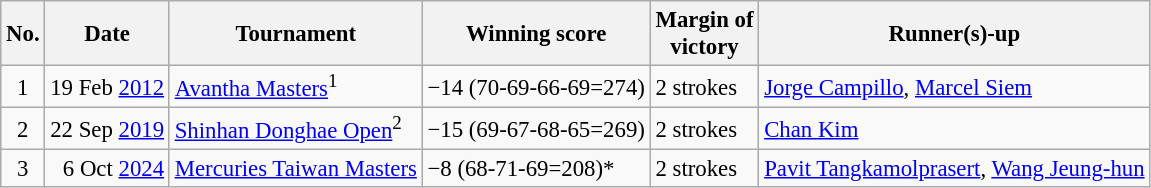<table class="wikitable" style="font-size:95%;">
<tr>
<th>No.</th>
<th>Date</th>
<th>Tournament</th>
<th>Winning score</th>
<th>Margin of<br>victory</th>
<th>Runner(s)-up</th>
</tr>
<tr>
<td align=center>1</td>
<td align=right>19 Feb <a href='#'>2012</a></td>
<td><a href='#'>Avantha Masters</a><sup>1</sup></td>
<td>−14 (70-69-66-69=274)</td>
<td>2 strokes</td>
<td> <a href='#'>Jorge Campillo</a>,  <a href='#'>Marcel Siem</a></td>
</tr>
<tr>
<td align=center>2</td>
<td align=right>22 Sep <a href='#'>2019</a></td>
<td><a href='#'>Shinhan Donghae Open</a><sup>2</sup></td>
<td>−15 (69-67-68-65=269)</td>
<td>2 strokes</td>
<td> <a href='#'>Chan Kim</a></td>
</tr>
<tr>
<td align=center>3</td>
<td align=right>6 Oct <a href='#'>2024</a></td>
<td><a href='#'>Mercuries Taiwan Masters</a></td>
<td>−8 (68-71-69=208)*</td>
<td>2 strokes</td>
<td> <a href='#'>Pavit Tangkamolprasert</a>,  <a href='#'>Wang Jeung-hun</a></td>
</tr>
</table>
